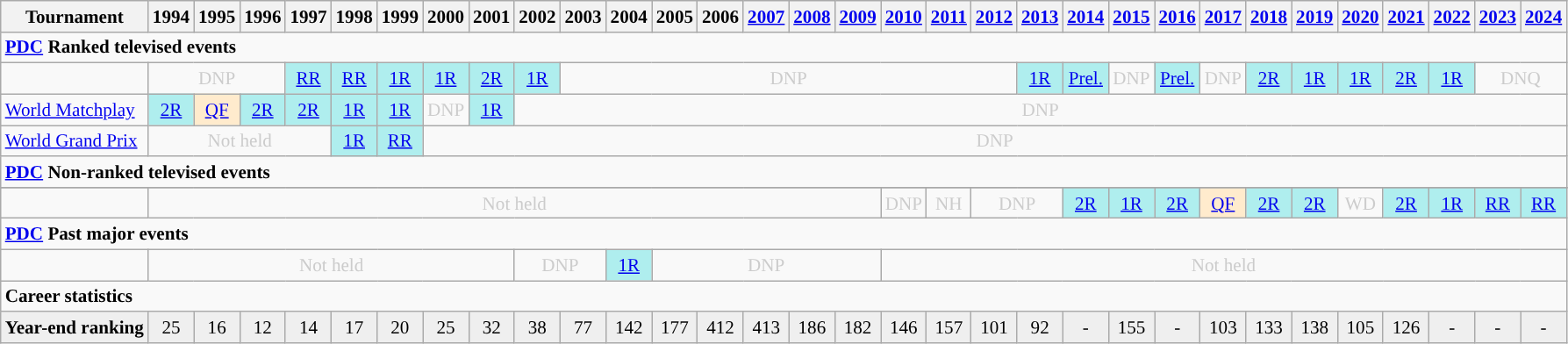<table class=wikitable style=text-align:center;font-size:88%>
<tr>
<th>Tournament</th>
<th>1994</th>
<th>1995</th>
<th>1996</th>
<th>1997</th>
<th>1998</th>
<th>1999</th>
<th>2000</th>
<th>2001</th>
<th>2002</th>
<th>2003</th>
<th>2004</th>
<th>2005</th>
<th>2006</th>
<th><a href='#'>2007</a></th>
<th><a href='#'>2008</a></th>
<th><a href='#'>2009</a></th>
<th><a href='#'>2010</a></th>
<th><a href='#'>2011</a></th>
<th><a href='#'>2012</a></th>
<th><a href='#'>2013</a></th>
<th><a href='#'>2014</a></th>
<th><a href='#'>2015</a></th>
<th><a href='#'>2016</a></th>
<th><a href='#'>2017</a></th>
<th><a href='#'>2018</a></th>
<th><a href='#'>2019</a></th>
<th><a href='#'>2020</a></th>
<th><a href='#'>2021</a></th>
<th><a href='#'>2022</a></th>
<th><a href='#'>2023</a></th>
<th><a href='#'>2024</a></th>
</tr>
<tr>
<td colspan="32" align="left"><strong><a href='#'>PDC</a> Ranked televised events</strong></td>
</tr>
<tr>
<td align=left></td>
<td colspan="3" style="text-align:center; color:#ccc;">DNP</td>
<td style="text-align:center; background:#afeeee;"><a href='#'>RR</a></td>
<td style="text-align:center; background:#afeeee;"><a href='#'>RR</a></td>
<td style="text-align:center; background:#afeeee;"><a href='#'>1R</a></td>
<td style="text-align:center; background:#afeeee;"><a href='#'>1R</a></td>
<td style="text-align:center; background:#afeeee;"><a href='#'>2R</a></td>
<td style="text-align:center; background:#afeeee;"><a href='#'>1R</a></td>
<td colspan="10" style="text-align:center; color:#ccc;">DNP</td>
<td style="text-align:center; background:#afeeee;"><a href='#'>1R</a></td>
<td style="text-align:center; background:#afeeee;"><a href='#'>Prel.</a></td>
<td style="text-align:center; color:#ccc;">DNP</td>
<td style="text-align:center; background:#afeeee;"><a href='#'>Prel.</a></td>
<td style="text-align:center; color:#ccc;">DNP</td>
<td style="text-align:center; background:#afeeee;"><a href='#'>2R</a></td>
<td style="text-align:center; background:#afeeee;"><a href='#'>1R</a></td>
<td style="text-align:center; background:#afeeee;"><a href='#'>1R</a></td>
<td style="text-align:center; background:#afeeee;"><a href='#'>2R</a></td>
<td style="text-align:center; background:#afeeee;"><a href='#'>1R</a></td>
<td colspan="2" style="text-align:center; color:#ccc;">DNQ</td>
</tr>
<tr>
<td align=left><a href='#'>World Matchplay</a></td>
<td style="text-align:center; background:#afeeee;"><a href='#'>2R</a></td>
<td style="text-align:center; background:#ffebcd;"><a href='#'>QF</a></td>
<td style="text-align:center; background:#afeeee;"><a href='#'>2R</a></td>
<td style="text-align:center; background:#afeeee;"><a href='#'>2R</a></td>
<td style="text-align:center; background:#afeeee;"><a href='#'>1R</a></td>
<td style="text-align:center; background:#afeeee;"><a href='#'>1R</a></td>
<td style="text-align:center; color:#ccc;">DNP</td>
<td style="text-align:center; background:#afeeee;"><a href='#'>1R</a></td>
<td colspan="23" style="text-align:center; color:#ccc;">DNP</td>
</tr>
<tr>
<td align=left><a href='#'>World Grand Prix</a></td>
<td colspan="4" style="text-align:center; color:#ccc;">Not held</td>
<td style="text-align:center; background:#afeeee;"><a href='#'>1R</a></td>
<td style="text-align:center; background:#afeeee;"><a href='#'>RR</a></td>
<td colspan="25" style="text-align:center; color:#ccc;">DNP</td>
</tr>
<tr>
<td colspan="32" align="left"><strong><a href='#'>PDC</a> Non-ranked televised events</strong></td>
</tr>
<tr>
</tr>
<tr>
<td align=left></td>
<td colspan="16" style="text-align:center; color:#ccc;">Not held</td>
<td style="text-align:center; color:#ccc;">DNP</td>
<td style="text-align:center; color:#ccc;">NH</td>
<td colspan="2" style="text-align:center; color:#ccc;">DNP</td>
<td style="text-align:center; background:#afeeee;"><a href='#'>2R</a></td>
<td style="text-align:center; background:#afeeee;"><a href='#'>1R</a></td>
<td style="text-align:center; background:#afeeee;"><a href='#'>2R</a></td>
<td style="text-align:center; background:#ffebcd;"><a href='#'>QF</a></td>
<td style="text-align:center; background:#afeeee;"><a href='#'>2R</a></td>
<td style="text-align:center; background:#afeeee;"><a href='#'>2R</a></td>
<td style="text-align:center; color:#ccc;">WD</td>
<td style="text-align:center; background:#afeeee;"><a href='#'>2R</a></td>
<td style="text-align:center; background:#afeeee;"><a href='#'>1R</a></td>
<td style="text-align:center; background:#afeeee;"><a href='#'>RR</a></td>
<td style="text-align:center; background:#afeeee;"><a href='#'>RR</a></td>
</tr>
<tr>
<td colspan="32" align="left"><strong><a href='#'>PDC</a> Past major events</strong></td>
</tr>
<tr>
<td align=left></td>
<td colspan="8" style="text-align:center; color:#ccc;">Not held</td>
<td colspan="2" style="text-align:center; color:#ccc;">DNP</td>
<td style="text-align:center; background:#afeeee;"><a href='#'>1R</a></td>
<td colspan="5" style="text-align:center; color:#ccc;">DNP</td>
<td colspan="15" style="text-align:center; color:#ccc;">Not held</td>
</tr>
<tr>
<td colspan="32" align="left"><strong>Career statistics</strong></td>
</tr>
<tr bgcolor="efefef">
<td align="left"><strong>Year-end ranking</strong></td>
<td style="text-align:center;">25</td>
<td style="text-align:center;">16</td>
<td style="text-align:center;">12</td>
<td style="text-align:center;">14</td>
<td style="text-align:center;">17</td>
<td style="text-align:center;">20</td>
<td style="text-align:center;">25</td>
<td style="text-align:center;">32</td>
<td style="text-align:center;">38</td>
<td style="text-align:center;">77</td>
<td style="text-align:center;">142</td>
<td style="text-align:center;">177</td>
<td style="text-align:center;">412</td>
<td style="text-align:center;">413</td>
<td style="text-align:center;">186</td>
<td style="text-align:center;">182</td>
<td style="text-align:center;">146</td>
<td style="text-align:center;">157</td>
<td style="text-align:center;">101</td>
<td style="text-align:center;">92</td>
<td style="text-align:center;">-</td>
<td style="text-align:center;">155</td>
<td style="text-align:center;">-</td>
<td style="text-align:center;">103</td>
<td style="text-align:center;">133</td>
<td style="text-align:center;">138</td>
<td style="text-align:center;">105</td>
<td style="text-align:center;">126</td>
<td style="text-align:center;">-</td>
<td style="text-align:center;">-</td>
<td style="text-align:center;">-</td>
</tr>
</table>
